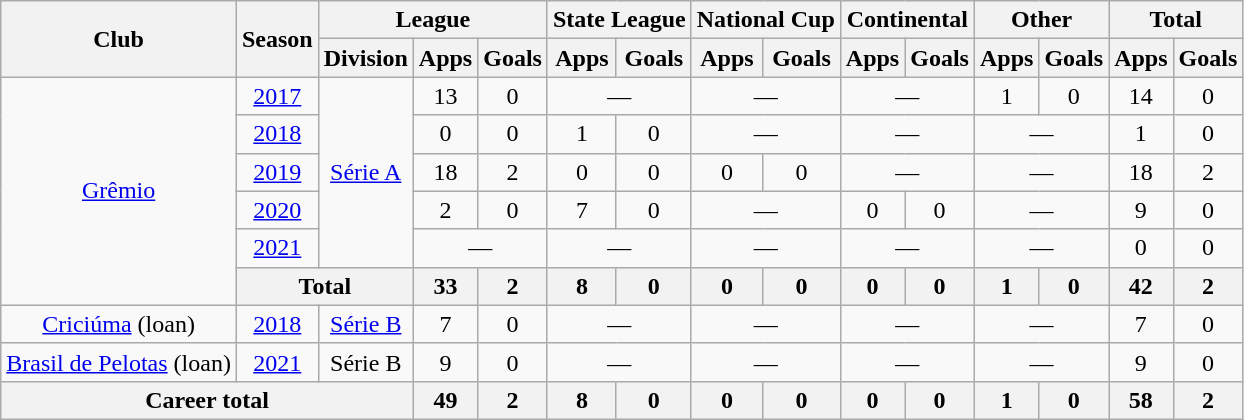<table class="wikitable" style="text-align: center">
<tr>
<th rowspan=2>Club</th>
<th rowspan=2>Season</th>
<th colspan=3>League</th>
<th colspan=2>State League</th>
<th colspan=2>National Cup</th>
<th colspan=2>Continental</th>
<th colspan=2>Other</th>
<th colspan=2>Total</th>
</tr>
<tr>
<th>Division</th>
<th>Apps</th>
<th>Goals</th>
<th>Apps</th>
<th>Goals</th>
<th>Apps</th>
<th>Goals</th>
<th>Apps</th>
<th>Goals</th>
<th>Apps</th>
<th>Goals</th>
<th>Apps</th>
<th>Goals</th>
</tr>
<tr>
<td rowspan=6><a href='#'>Grêmio</a></td>
<td><a href='#'>2017</a></td>
<td rowspan=5><a href='#'>Série A</a></td>
<td>13</td>
<td>0</td>
<td colspan=2>—</td>
<td colspan=2>—</td>
<td colspan=2>—</td>
<td>1</td>
<td>0</td>
<td>14</td>
<td>0</td>
</tr>
<tr>
<td><a href='#'>2018</a></td>
<td>0</td>
<td>0</td>
<td>1</td>
<td>0</td>
<td colspan=2>—</td>
<td colspan=2>—</td>
<td colspan=2>—</td>
<td>1</td>
<td>0</td>
</tr>
<tr>
<td><a href='#'>2019</a></td>
<td>18</td>
<td>2</td>
<td>0</td>
<td>0</td>
<td>0</td>
<td>0</td>
<td colspan=2>—</td>
<td colspan=2>—</td>
<td>18</td>
<td>2</td>
</tr>
<tr>
<td><a href='#'>2020</a></td>
<td>2</td>
<td>0</td>
<td>7</td>
<td>0</td>
<td colspan=2>—</td>
<td>0</td>
<td>0</td>
<td colspan=2>—</td>
<td>9</td>
<td>0</td>
</tr>
<tr>
<td><a href='#'>2021</a></td>
<td colspan=2>—</td>
<td colspan=2>—</td>
<td colspan=2>—</td>
<td colspan=2>—</td>
<td colspan=2>—</td>
<td>0</td>
<td>0</td>
</tr>
<tr>
<th colspan=2>Total</th>
<th>33</th>
<th>2</th>
<th>8</th>
<th>0</th>
<th>0</th>
<th>0</th>
<th>0</th>
<th>0</th>
<th>1</th>
<th>0</th>
<th>42</th>
<th>2</th>
</tr>
<tr>
<td><a href='#'>Criciúma</a> (loan)</td>
<td><a href='#'>2018</a></td>
<td><a href='#'>Série B</a></td>
<td>7</td>
<td>0</td>
<td colspan="2">—</td>
<td colspan="2">—</td>
<td colspan="2">—</td>
<td colspan="2">—</td>
<td>7</td>
<td>0</td>
</tr>
<tr>
<td><a href='#'>Brasil de Pelotas</a> (loan)</td>
<td><a href='#'>2021</a></td>
<td>Série B</td>
<td>9</td>
<td>0</td>
<td colspan="2">—</td>
<td colspan="2">—</td>
<td colspan="2">—</td>
<td colspan="2">—</td>
<td>9</td>
<td>0</td>
</tr>
<tr>
<th colspan=3><strong>Career total</strong></th>
<th>49</th>
<th>2</th>
<th>8</th>
<th>0</th>
<th>0</th>
<th>0</th>
<th>0</th>
<th>0</th>
<th>1</th>
<th>0</th>
<th>58</th>
<th>2</th>
</tr>
</table>
